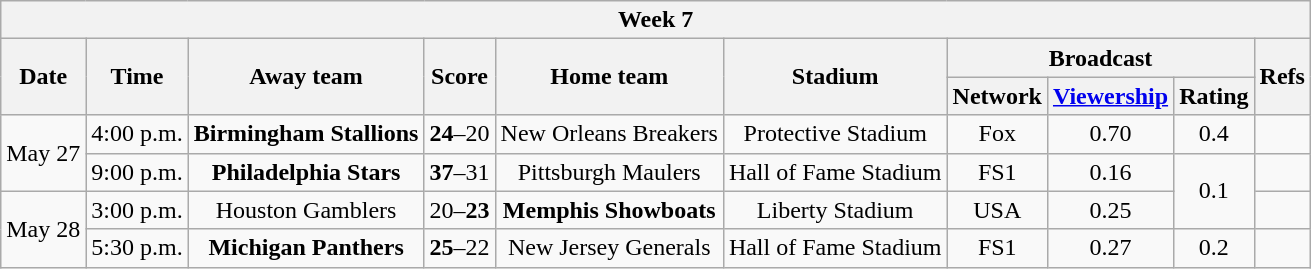<table class="wikitable" style="text-align:center;">
<tr>
<th colspan="10">Week 7</th>
</tr>
<tr>
<th rowspan="2">Date</th>
<th rowspan="2">Time<br></th>
<th rowspan="2">Away team</th>
<th rowspan="2">Score</th>
<th rowspan="2">Home team</th>
<th rowspan="2">Stadium</th>
<th colspan="3">Broadcast</th>
<th rowspan="2">Refs</th>
</tr>
<tr>
<th>Network</th>
<th><a href='#'>Viewership</a><br></th>
<th>Rating<br></th>
</tr>
<tr>
<td rowspan=2>May 27</td>
<td>4:00 p.m.</td>
<td><strong>Birmingham Stallions</strong></td>
<td><strong>24</strong>–20</td>
<td>New Orleans Breakers</td>
<td>Protective Stadium</td>
<td>Fox</td>
<td>0.70</td>
<td>0.4</td>
<td></td>
</tr>
<tr>
<td>9:00 p.m.</td>
<td><strong>Philadelphia Stars</strong></td>
<td><strong>37</strong>–31</td>
<td>Pittsburgh Maulers</td>
<td>Hall of Fame Stadium</td>
<td>FS1</td>
<td>0.16</td>
<td rowspan=2>0.1</td>
<td></td>
</tr>
<tr>
<td rowspan=2>May 28</td>
<td>3:00 p.m.</td>
<td>Houston Gamblers</td>
<td>20–<strong>23</strong></td>
<td><strong>Memphis Showboats</strong></td>
<td>Liberty Stadium</td>
<td>USA</td>
<td>0.25</td>
<td></td>
</tr>
<tr>
<td>5:30 p.m.</td>
<td><strong>Michigan Panthers</strong></td>
<td><strong>25</strong>–22</td>
<td>New Jersey Generals</td>
<td>Hall of Fame Stadium</td>
<td>FS1</td>
<td>0.27</td>
<td>0.2</td>
<td></td>
</tr>
</table>
